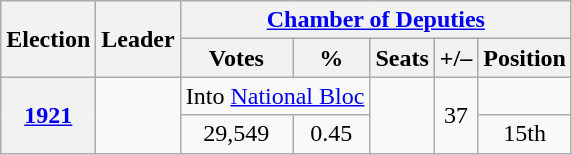<table class="wikitable" style="text-align:center">
<tr>
<th rowspan="2">Election</th>
<th rowspan="2">Leader</th>
<th colspan="5"><a href='#'>Chamber of Deputies</a></th>
</tr>
<tr>
<th>Votes</th>
<th>%</th>
<th>Seats</th>
<th>+/–</th>
<th>Position</th>
</tr>
<tr>
<th rowspan=2><a href='#'>1921</a></th>
<td rowspan=2></td>
<td colspan=2>Into <a href='#'>National Bloc</a></td>
<td rowspan=2></td>
<td rowspan=2> 37</td>
<td></td>
</tr>
<tr>
<td>29,549</td>
<td>0.45</td>
<td> 15th</td>
</tr>
</table>
